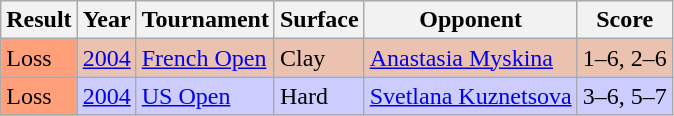<table class="sortable wikitable">
<tr>
<th>Result</th>
<th>Year</th>
<th>Tournament</th>
<th>Surface</th>
<th>Opponent</th>
<th class="unsortable">Score</th>
</tr>
<tr style="background:#ebc2af;">
<td style="background:#ffa07a;">Loss</td>
<td><a href='#'>2004</a></td>
<td><a href='#'>French Open</a></td>
<td>Clay</td>
<td> <a href='#'>Anastasia Myskina</a></td>
<td>1–6, 2–6</td>
</tr>
<tr style="background:#ccf;">
<td style="background:#ffa07a;">Loss</td>
<td><a href='#'>2004</a></td>
<td><a href='#'>US Open</a></td>
<td>Hard</td>
<td> <a href='#'>Svetlana Kuznetsova</a></td>
<td>3–6, 5–7</td>
</tr>
</table>
